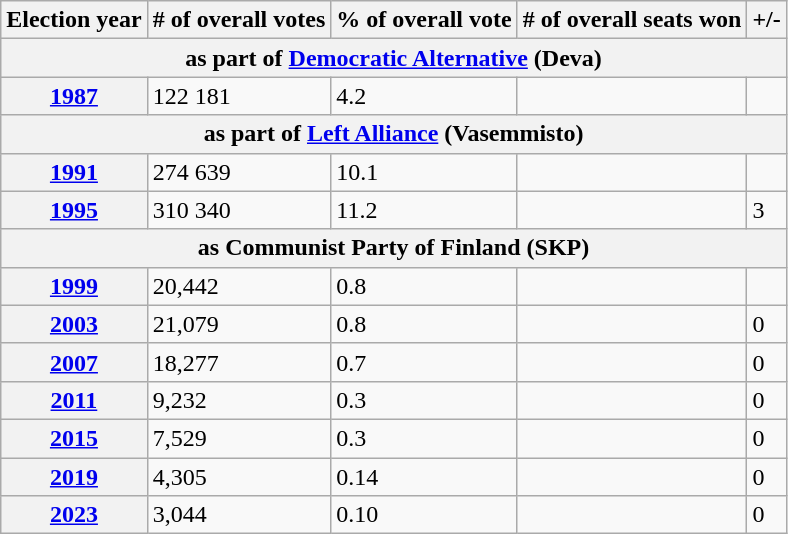<table class="wikitable">
<tr>
<th>Election year</th>
<th># of overall votes</th>
<th>% of overall vote</th>
<th># of overall seats won</th>
<th>+/-</th>
</tr>
<tr>
<th colspan=5>as part of <a href='#'>Democratic Alternative</a> (Deva)</th>
</tr>
<tr>
<th><a href='#'>1987</a></th>
<td>122 181</td>
<td>4.2</td>
<td></td>
<td></td>
</tr>
<tr>
<th colspan=5>as part of <a href='#'>Left Alliance</a> (Vasemmisto)</th>
</tr>
<tr>
<th><a href='#'>1991</a></th>
<td>274 639</td>
<td>10.1</td>
<td></td>
<td></td>
</tr>
<tr>
<th><a href='#'>1995</a></th>
<td>310 340</td>
<td>11.2</td>
<td></td>
<td> 3</td>
</tr>
<tr>
<th colspan=5>as Communist Party of Finland (SKP)</th>
</tr>
<tr>
<th><a href='#'>1999</a></th>
<td>20,442</td>
<td>0.8</td>
<td></td>
<td></td>
</tr>
<tr>
<th><a href='#'>2003</a></th>
<td>21,079</td>
<td>0.8</td>
<td></td>
<td> 0</td>
</tr>
<tr>
<th><a href='#'>2007</a></th>
<td>18,277</td>
<td>0.7</td>
<td></td>
<td> 0</td>
</tr>
<tr>
<th><a href='#'>2011</a></th>
<td>9,232</td>
<td>0.3</td>
<td></td>
<td> 0</td>
</tr>
<tr>
<th><a href='#'>2015</a></th>
<td>7,529</td>
<td>0.3</td>
<td></td>
<td> 0</td>
</tr>
<tr>
<th><a href='#'>2019</a></th>
<td>4,305</td>
<td>0.14</td>
<td></td>
<td> 0</td>
</tr>
<tr>
<th><a href='#'>2023</a></th>
<td>3,044</td>
<td>0.10</td>
<td></td>
<td> 0</td>
</tr>
</table>
